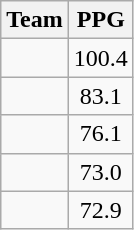<table class=wikitable>
<tr>
<th>Team</th>
<th>PPG</th>
</tr>
<tr>
<td></td>
<td align=center>100.4</td>
</tr>
<tr>
<td></td>
<td align=center>83.1</td>
</tr>
<tr>
<td></td>
<td align=center>76.1</td>
</tr>
<tr>
<td></td>
<td align=center>73.0</td>
</tr>
<tr>
<td></td>
<td align=center>72.9</td>
</tr>
</table>
